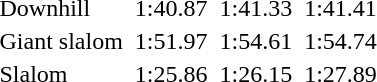<table>
<tr>
<td>Downhill<br></td>
<td></td>
<td>1:40.87</td>
<td></td>
<td>1:41.33</td>
<td></td>
<td>1:41.41</td>
</tr>
<tr>
<td>Giant slalom<br></td>
<td></td>
<td>1:51.97</td>
<td></td>
<td>1:54.61</td>
<td></td>
<td>1:54.74</td>
</tr>
<tr>
<td>Slalom<br></td>
<td></td>
<td>1:25.86</td>
<td></td>
<td>1:26.15</td>
<td></td>
<td>1:27.89</td>
</tr>
</table>
